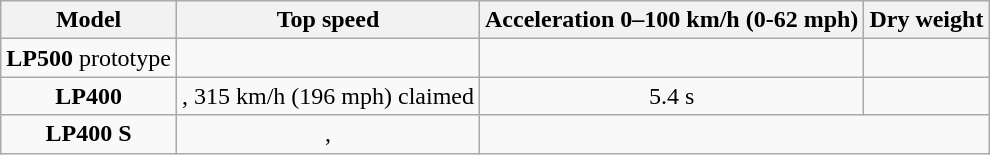<table class="wikitable" style="text-align:center;">
<tr>
<th>Model</th>
<th>Top speed</th>
<th>Acceleration 0–100 km/h (0-62 mph)</th>
<th>Dry weight</th>
</tr>
<tr>
<td><strong>LP500</strong> prototype</td>
<td></td>
<td></td>
<td></td>
</tr>
<tr>
<td><strong>LP400</strong></td>
<td>, 315 km/h (196 mph) claimed</td>
<td>5.4 s</td>
<td></td>
</tr>
<tr>
<td><strong>LP400 S</strong></td>
<td>,<br></td>
</tr>
</table>
